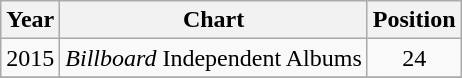<table class="wikitable">
<tr>
<th>Year</th>
<th>Chart</th>
<th>Position</th>
</tr>
<tr>
<td>2015</td>
<td><em>Billboard</em> Independent Albums</td>
<td align="center">24</td>
</tr>
<tr>
</tr>
</table>
